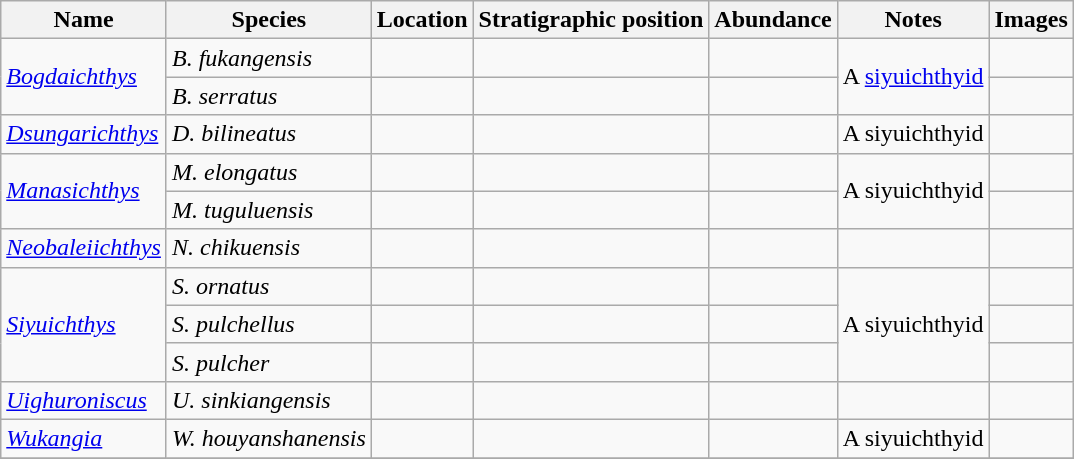<table class="wikitable" align="center">
<tr>
<th>Name</th>
<th>Species</th>
<th>Location</th>
<th>Stratigraphic position</th>
<th>Abundance</th>
<th>Notes</th>
<th>Images</th>
</tr>
<tr>
<td rowspan="2"><em><a href='#'>Bogdaichthys</a></em></td>
<td><em>B. fukangensis</em></td>
<td></td>
<td></td>
<td></td>
<td rowspan="2">A <a href='#'>siyuichthyid</a></td>
<td></td>
</tr>
<tr>
<td><em>B. serratus</em></td>
<td></td>
<td></td>
<td></td>
<td></td>
</tr>
<tr>
<td><em><a href='#'>Dsungarichthys</a></em></td>
<td><em>D. bilineatus</em></td>
<td></td>
<td></td>
<td></td>
<td>A siyuichthyid</td>
<td></td>
</tr>
<tr>
<td rowspan="2"><em><a href='#'>Manasichthys</a></em></td>
<td><em>M. elongatus</em></td>
<td></td>
<td></td>
<td></td>
<td rowspan="2">A siyuichthyid</td>
<td></td>
</tr>
<tr>
<td><em>M. tuguluensis</em></td>
<td></td>
<td></td>
<td></td>
<td></td>
</tr>
<tr>
<td><em><a href='#'>Neobaleiichthys</a></em></td>
<td><em>N. chikuensis</em></td>
<td></td>
<td></td>
<td></td>
<td></td>
<td></td>
</tr>
<tr>
<td rowspan="3"><em><a href='#'>Siyuichthys</a></em></td>
<td><em>S. ornatus</em></td>
<td></td>
<td></td>
<td></td>
<td rowspan="3">A siyuichthyid</td>
<td></td>
</tr>
<tr>
<td><em>S. pulchellus</em></td>
<td></td>
<td></td>
<td></td>
<td></td>
</tr>
<tr>
<td><em>S. pulcher</em></td>
<td></td>
<td></td>
<td></td>
<td></td>
</tr>
<tr>
<td><em><a href='#'>Uighuroniscus</a></em></td>
<td><em>U. sinkiangensis</em></td>
<td></td>
<td></td>
<td></td>
<td></td>
<td></td>
</tr>
<tr>
<td><em><a href='#'>Wukangia</a></em></td>
<td><em>W. houyanshanensis</em></td>
<td></td>
<td></td>
<td></td>
<td>A siyuichthyid</td>
<td></td>
</tr>
<tr>
</tr>
</table>
